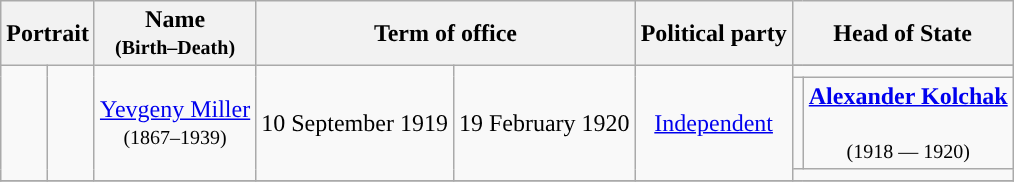<table class="wikitable" style="text-align:center">
<tr>
<th colspan=2>Portrait</th>
<th>Name<br><small>(Birth–Death)</small></th>
<th colspan=2>Term of office</th>
<th>Political party</th>
<th colspan=2>Head of State</th>
</tr>
<tr>
<td rowspan=4 style="background:"></td>
<td rowspan=4></td>
<td rowspan=4 scope="row" style="font-weight:normal;"><a href='#'>Yevgeny Miller</a><br><small>(1867–1939)</small></td>
<td rowspan=4>10 September 1919</td>
<td rowspan=4>19 February 1920</td>
<td rowspan=4><a href='#'>Independent</a></td>
</tr>
<tr>
<td colspan=2></td>
</tr>
<tr>
<td style="background: "></td>
<td><strong><a href='#'>Alexander Kolchak</a></strong><br><br><small>(1918 — 1920)</small></td>
</tr>
<tr>
<td colspan=2></td>
</tr>
<tr>
</tr>
</table>
